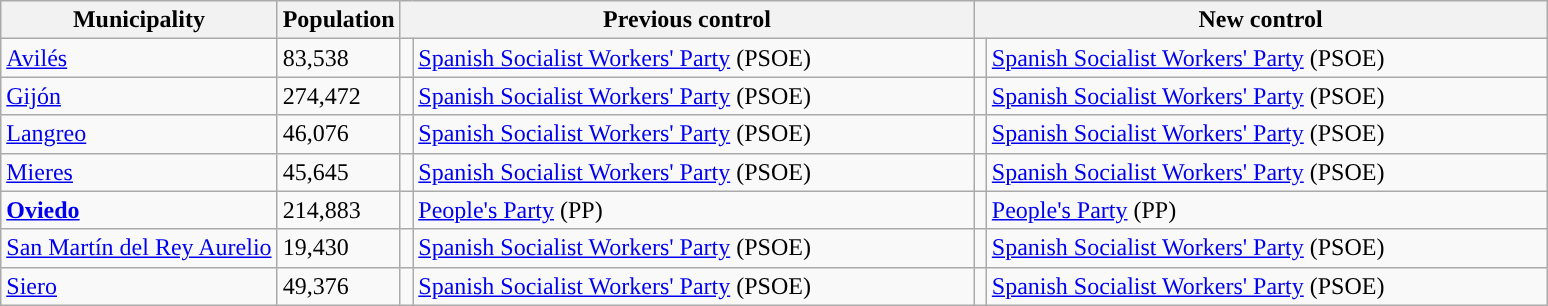<table class="wikitable sortable">
<tr>
<th>Municipality</th>
<th>Population</th>
<th colspan="2" style="width:375px;">Previous control</th>
<th colspan="2" style="width:375px;">New control</th>
</tr>
<tr>
<td><a href='#'>Avilés</a></td>
<td>83,538</td>
<td width="1" style="color:inherit;background:"></td>
<td><a href='#'>Spanish Socialist Workers' Party</a> (PSOE)</td>
<td width="1" style="color:inherit;background:"></td>
<td><a href='#'>Spanish Socialist Workers' Party</a> (PSOE)</td>
</tr>
<tr>
<td><a href='#'>Gijón</a></td>
<td>274,472</td>
<td style="color:inherit;background:"></td>
<td><a href='#'>Spanish Socialist Workers' Party</a> (PSOE)</td>
<td style="color:inherit;background:"></td>
<td><a href='#'>Spanish Socialist Workers' Party</a> (PSOE)</td>
</tr>
<tr>
<td><a href='#'>Langreo</a></td>
<td>46,076</td>
<td style="color:inherit;background:"></td>
<td><a href='#'>Spanish Socialist Workers' Party</a> (PSOE)</td>
<td style="color:inherit;background:"></td>
<td><a href='#'>Spanish Socialist Workers' Party</a> (PSOE)</td>
</tr>
<tr>
<td><a href='#'>Mieres</a></td>
<td>45,645</td>
<td style="color:inherit;background:"></td>
<td><a href='#'>Spanish Socialist Workers' Party</a> (PSOE)</td>
<td style="color:inherit;background:"></td>
<td><a href='#'>Spanish Socialist Workers' Party</a> (PSOE)</td>
</tr>
<tr>
<td><strong><a href='#'>Oviedo</a></strong></td>
<td>214,883</td>
<td style="color:inherit;background:"></td>
<td><a href='#'>People's Party</a> (PP)</td>
<td style="color:inherit;background:"></td>
<td><a href='#'>People's Party</a> (PP)</td>
</tr>
<tr>
<td><a href='#'>San Martín del Rey Aurelio</a></td>
<td>19,430</td>
<td style="color:inherit;background:"></td>
<td><a href='#'>Spanish Socialist Workers' Party</a> (PSOE)</td>
<td style="color:inherit;background:"></td>
<td><a href='#'>Spanish Socialist Workers' Party</a> (PSOE)</td>
</tr>
<tr>
<td><a href='#'>Siero</a></td>
<td>49,376</td>
<td style="color:inherit;background:"></td>
<td><a href='#'>Spanish Socialist Workers' Party</a> (PSOE)</td>
<td style="color:inherit;background:"></td>
<td><a href='#'>Spanish Socialist Workers' Party</a> (PSOE)</td>
</tr>
</table>
